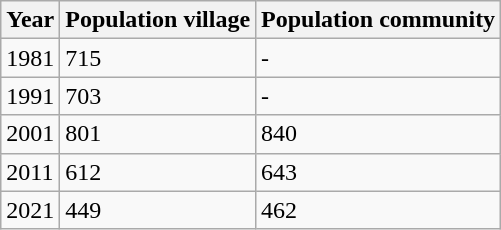<table class=wikitable>
<tr>
<th>Year</th>
<th>Population village</th>
<th>Population community</th>
</tr>
<tr>
<td>1981</td>
<td>715</td>
<td>-</td>
</tr>
<tr>
<td>1991</td>
<td>703</td>
<td>-</td>
</tr>
<tr>
<td>2001</td>
<td>801</td>
<td>840</td>
</tr>
<tr>
<td>2011</td>
<td>612</td>
<td>643</td>
</tr>
<tr>
<td>2021</td>
<td>449</td>
<td>462</td>
</tr>
</table>
